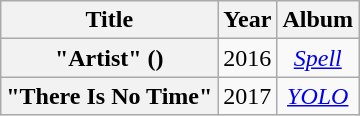<table class="wikitable plainrowheaders" style="text-align:center">
<tr>
<th>Title</th>
<th>Year</th>
<th>Album</th>
</tr>
<tr>
<th scope="row">"Artist" ()</th>
<td>2016</td>
<td><em><a href='#'>Spell</a></em></td>
</tr>
<tr>
<th scope="row">"There Is No Time"<br></th>
<td>2017</td>
<td><em><a href='#'>YOLO</a></em></td>
</tr>
</table>
